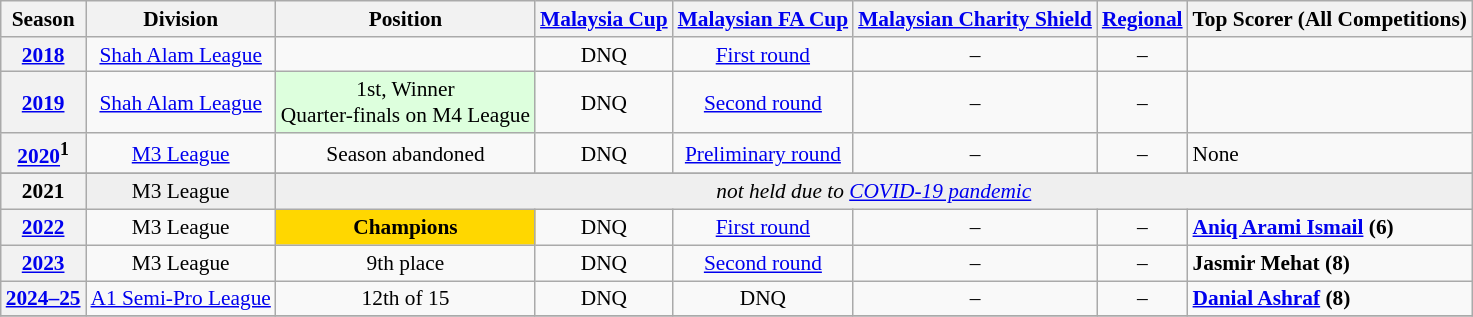<table class="wikitable" style="font-size:89%;">
<tr>
<th>Season</th>
<th>Division</th>
<th>Position</th>
<th><a href='#'>Malaysia Cup</a></th>
<th><a href='#'>Malaysian FA Cup</a></th>
<th><a href='#'>Malaysian Charity Shield</a></th>
<th><a href='#'>Regional</a></th>
<th>Top Scorer (All Competitions)</th>
</tr>
<tr>
<th style="text-align:center;"><a href='#'>2018</a></th>
<td style="text-align:center;"><a href='#'>Shah Alam League</a></td>
<td style="text-align:center;"></td>
<td style="text-align:center;">DNQ</td>
<td style="text-align:center;"><a href='#'>First round</a></td>
<td style="text-align:center;">–</td>
<td style="text-align:center;">–</td>
<td></td>
</tr>
<tr>
<th style="text-align:center;"><a href='#'>2019</a></th>
<td style="text-align:center;"><a href='#'>Shah Alam League</a></td>
<td bgcolor="#DDFFDD" style="text-align:center;">1st, Winner <br> Quarter-finals on M4 League</td>
<td style="text-align:center;">DNQ</td>
<td style="text-align:center;"><a href='#'>Second round</a></td>
<td style="text-align:center;">–</td>
<td style="text-align:center;">–</td>
<td></td>
</tr>
<tr>
<th style="text-align:center;"><a href='#'>2020</a><sup>1</sup></th>
<td style="text-align:center;"><a href='#'>M3 League</a></td>
<td style="text-align:center;">Season abandoned</td>
<td style="text-align:center;">DNQ</td>
<td style="text-align:center;"><a href='#'>Preliminary round</a></td>
<td style="text-align:center;">–</td>
<td style="text-align:center;">–</td>
<td>None</td>
</tr>
<tr>
</tr>
<tr style="background:#efefef;">
<th style="text-align:center;">2021</th>
<td style="text-align:center;">M3 League</td>
<td colspan=7 align=center><em>not held due to <a href='#'>COVID-19 pandemic</a></em></td>
</tr>
<tr>
<th style="text-align:center;"><a href='#'>2022</a></th>
<td style="text-align:center;">M3 League</td>
<td bgcolor=gold style="text-align:center;"><strong>Champions</strong></td>
<td style="text-align:center;">DNQ</td>
<td style="text-align:center;"><a href='#'>First round</a></td>
<td style="text-align:center;">–</td>
<td style="text-align:center;">–</td>
<td><strong> <a href='#'>Aniq Arami Ismail</a> (6)</strong></td>
</tr>
<tr>
<th style="text-align:center;"><a href='#'>2023</a></th>
<td style="text-align:center;">M3 League</td>
<td style="text-align:center;">9th place</td>
<td style="text-align:center;">DNQ</td>
<td style="text-align:center;"><a href='#'>Second round</a></td>
<td style="text-align:center;">–</td>
<td style="text-align:center;">–</td>
<td><strong> Jasmir Mehat (8)</strong></td>
</tr>
<tr>
<th style="text-align:center;"><a href='#'>2024–25</a></th>
<td style="text-align:center;"><a href='#'>A1 Semi-Pro League</a></td>
<td style="text-align:center;">12th of 15</td>
<td style="text-align:center;">DNQ</td>
<td style="text-align:center;">DNQ</td>
<td style="text-align:center;">–</td>
<td style="text-align:center;">–</td>
<td><strong> <a href='#'>Danial Ashraf</a> (8)</strong></td>
</tr>
<tr>
</tr>
</table>
